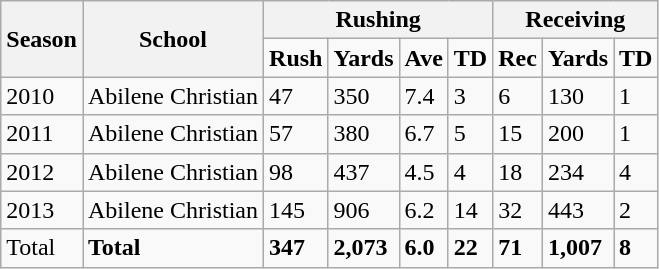<table class="wikitable">
<tr>
<th rowspan="2">Season</th>
<th rowspan="2">School</th>
<th colspan="4">Rushing</th>
<th colspan="3">Receiving</th>
</tr>
<tr>
<td style="font-weight:bold;">Rush</td>
<td style="font-weight:bold;">Yards</td>
<td style="font-weight:bold;">Ave</td>
<td style="font-weight:bold;">TD</td>
<td style="font-weight:bold;">Rec</td>
<td style="font-weight:bold;">Yards</td>
<td style="font-weight:bold;">TD</td>
</tr>
<tr>
<td>2010</td>
<td>Abilene Christian</td>
<td>47</td>
<td>350</td>
<td>7.4</td>
<td>3</td>
<td>6</td>
<td>130</td>
<td>1</td>
</tr>
<tr>
<td>2011</td>
<td>Abilene Christian</td>
<td>57</td>
<td>380</td>
<td>6.7</td>
<td>5</td>
<td>15</td>
<td>200</td>
<td>1</td>
</tr>
<tr>
<td>2012</td>
<td>Abilene Christian</td>
<td>98</td>
<td>437</td>
<td>4.5</td>
<td>4</td>
<td>18</td>
<td>234</td>
<td>4</td>
</tr>
<tr>
<td>2013</td>
<td>Abilene Christian</td>
<td>145</td>
<td>906</td>
<td>6.2</td>
<td>14</td>
<td>32</td>
<td>443</td>
<td>2</td>
</tr>
<tr>
<td>Total</td>
<td style="font-weight:bold;">Total</td>
<td style="font-weight:bold;">347</td>
<td style="font-weight:bold;">2,073</td>
<td style="font-weight:bold;">6.0</td>
<td style="font-weight:bold;">22</td>
<td style="font-weight:bold;">71</td>
<td style="font-weight:bold;">1,007</td>
<td style="font-weight:bold;">8</td>
</tr>
</table>
